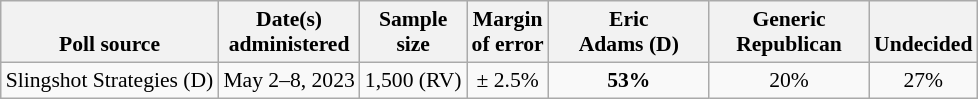<table class="wikitable" style="font-size:90%;text-align:center;">
<tr valign=bottom>
<th>Poll source</th>
<th>Date(s)<br>administered</th>
<th>Sample<br>size</th>
<th>Margin<br>of error</th>
<th style="width:100px;">Eric<br>Adams (D)</th>
<th style="width:100px;">Generic<br>Republican</th>
<th>Undecided</th>
</tr>
<tr>
<td style="text-align:left;">Slingshot Strategies (D)</td>
<td>May 2–8, 2023</td>
<td>1,500 (RV)</td>
<td>± 2.5%</td>
<td><strong>53%</strong></td>
<td>20%</td>
<td>27%</td>
</tr>
</table>
